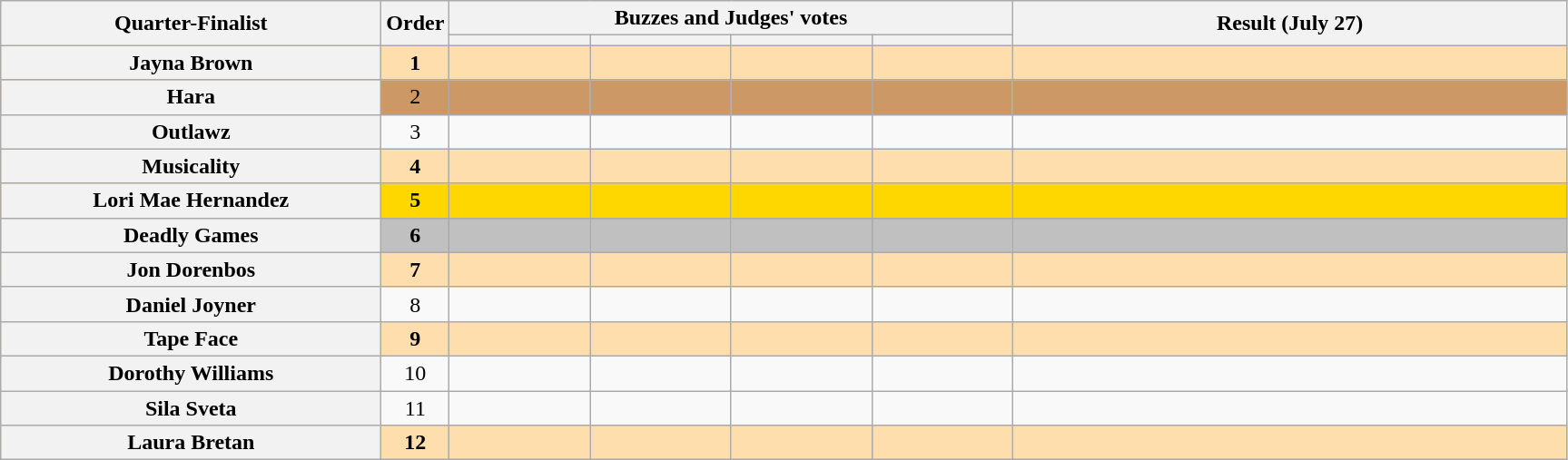<table class="wikitable plainrowheaders sortable" style="text-align:center;">
<tr>
<th scope="col" rowspan="2" class="unsortable" style="width:17em;">Quarter-Finalist</th>
<th scope="col" rowspan="2" style="width:1em;">Order</th>
<th scope="col" colspan="4" class="unsortable" style="width:24em;">Buzzes and Judges' votes</th>
<th scope="col" rowspan="2" style="width:25em;">Result (July 27)</th>
</tr>
<tr>
<th scope="col" class="unsortable" style="width:6em;"></th>
<th scope="col" class="unsortable" style="width:6em;"></th>
<th scope="col" class="unsortable" style="width:6em;"></th>
<th scope="col" class="unsortable" style="width:6em;"></th>
</tr>
<tr style="background:NavajoWhite;">
<th scope="row"><strong>Jayna Brown</strong></th>
<td><strong>1</strong></td>
<td style="text-align:center;"></td>
<td style="text-align:center;"></td>
<td style="text-align:center;"></td>
<td style="text-align:center;"></td>
<td><strong></strong></td>
</tr>
<tr style="background:#c96;">
<th scope="row">Hara</th>
<td>2</td>
<td style="text-align:center;"></td>
<td style="text-align:center;"></td>
<td style="text-align:center;"></td>
<td style="text-align:center;"></td>
<td></td>
</tr>
<tr>
<th scope="row">Outlawz</th>
<td>3</td>
<td style="text-align:center;"></td>
<td style="text-align:center;"></td>
<td style="text-align:center;"></td>
<td style="text-align:center;"></td>
<td></td>
</tr>
<tr style="background:NavajoWhite;">
<th scope="row"><strong>Musicality</strong></th>
<td><strong>4</strong></td>
<td style="text-align:center;"></td>
<td style="text-align:center;"></td>
<td style="text-align:center;"></td>
<td style="text-align:center;"></td>
<td><strong></strong></td>
</tr>
<tr style="background:gold;">
<th scope="row"><strong>Lori Mae Hernandez</strong></th>
<td><strong>5</strong></td>
<td style="text-align:center;"></td>
<td style="text-align:center;"></td>
<td style="text-align:center;"></td>
<td style="text-align:center;"></td>
<td><strong></strong></td>
</tr>
<tr style="background:silver;">
<th scope="row"><strong>Deadly Games</strong> </th>
<td><strong>6</strong></td>
<td style="text-align:center;"></td>
<td style="text-align:center;"></td>
<td style="text-align:center;"></td>
<td style="text-align:center;"></td>
<td><strong></strong></td>
</tr>
<tr style="background:NavajoWhite;">
<th scope="row"><strong>Jon Dorenbos</strong></th>
<td><strong>7</strong></td>
<td style="text-align:center;"></td>
<td style="text-align:center;"></td>
<td style="text-align:center;"></td>
<td style="text-align:center;"></td>
<td><strong></strong></td>
</tr>
<tr>
<th scope="row">Daniel Joyner</th>
<td>8</td>
<td style="text-align:center;"></td>
<td style="text-align:center;"></td>
<td style="text-align:center;"></td>
<td style="text-align:center;"></td>
<td></td>
</tr>
<tr style="background:NavajoWhite;">
<th scope="row"><strong>Tape Face</strong></th>
<td><strong>9</strong></td>
<td style="text-align:center;"></td>
<td style="text-align:center;"></td>
<td style="text-align:center;"></td>
<td style="text-align:center;"></td>
<td><strong></strong></td>
</tr>
<tr>
<th scope="row">Dorothy Williams</th>
<td>10</td>
<td style="text-align:center;"></td>
<td style="text-align:center;"></td>
<td style="text-align:center;"></td>
<td style="text-align:center;"></td>
<td></td>
</tr>
<tr>
<th scope="row">Sila Sveta</th>
<td>11</td>
<td style="text-align:center;"></td>
<td style="text-align:center;"></td>
<td style="text-align:center;"></td>
<td style="text-align:center;"></td>
<td></td>
</tr>
<tr style="background:NavajoWhite;">
<th scope="row"><strong>Laura Bretan</strong></th>
<td><strong>12</strong></td>
<td style="text-align:center;"></td>
<td style="text-align:center;"></td>
<td style="text-align:center;"></td>
<td style="text-align:center;"></td>
<td><strong></strong></td>
</tr>
</table>
